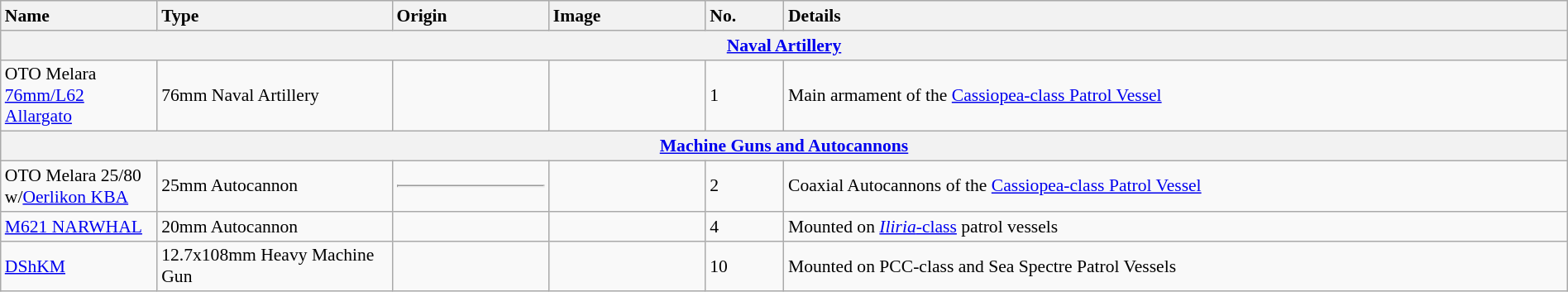<table class="wikitable" style="margin:auto; font-size:90%; width:100%;">
<tr>
<th style="text-align:left; width:10%;">Name</th>
<th style="text-align:left; width:15%;">Type</th>
<th style="text-align:left; width:10%;">Origin</th>
<th style="text-align:left; width:10%;">Image</th>
<th style="text-align:left; width:5%">No.</th>
<th style="text-align:left; width:50%">Details</th>
</tr>
<tr>
<th colspan="6"><a href='#'>Naval Artillery</a></th>
</tr>
<tr>
<td>OTO Melara <a href='#'>76mm/L62 Allargato</a></td>
<td>76mm Naval Artillery</td>
<td></td>
<td></td>
<td>1</td>
<td>Main armament of the <a href='#'>Cassiopea-class Patrol Vessel</a>  </td>
</tr>
<tr>
<th colspan="6"><a href='#'>Machine Guns and Autocannons</a></th>
</tr>
<tr>
<td>OTO Melara 25/80 w/<a href='#'>Oerlikon KBA</a></td>
<td>25mm Autocannon</td>
<td> <hr> </td>
<td> </td>
<td>2</td>
<td>Coaxial Autocannons of the <a href='#'>Cassiopea-class Patrol Vessel</a>  </td>
</tr>
<tr>
<td><a href='#'>M621 NARWHAL</a></td>
<td>20mm Autocannon</td>
<td></td>
<td></td>
<td>4</td>
<td>Mounted on <a href='#'><em>Iliria</em>-class</a> patrol vessels</td>
</tr>
<tr>
<td><a href='#'>DShKM</a></td>
<td>12.7x108mm Heavy Machine Gun</td>
<td></td>
<td></td>
<td>10</td>
<td>Mounted on PCC-class and Sea Spectre Patrol Vessels</td>
</tr>
</table>
